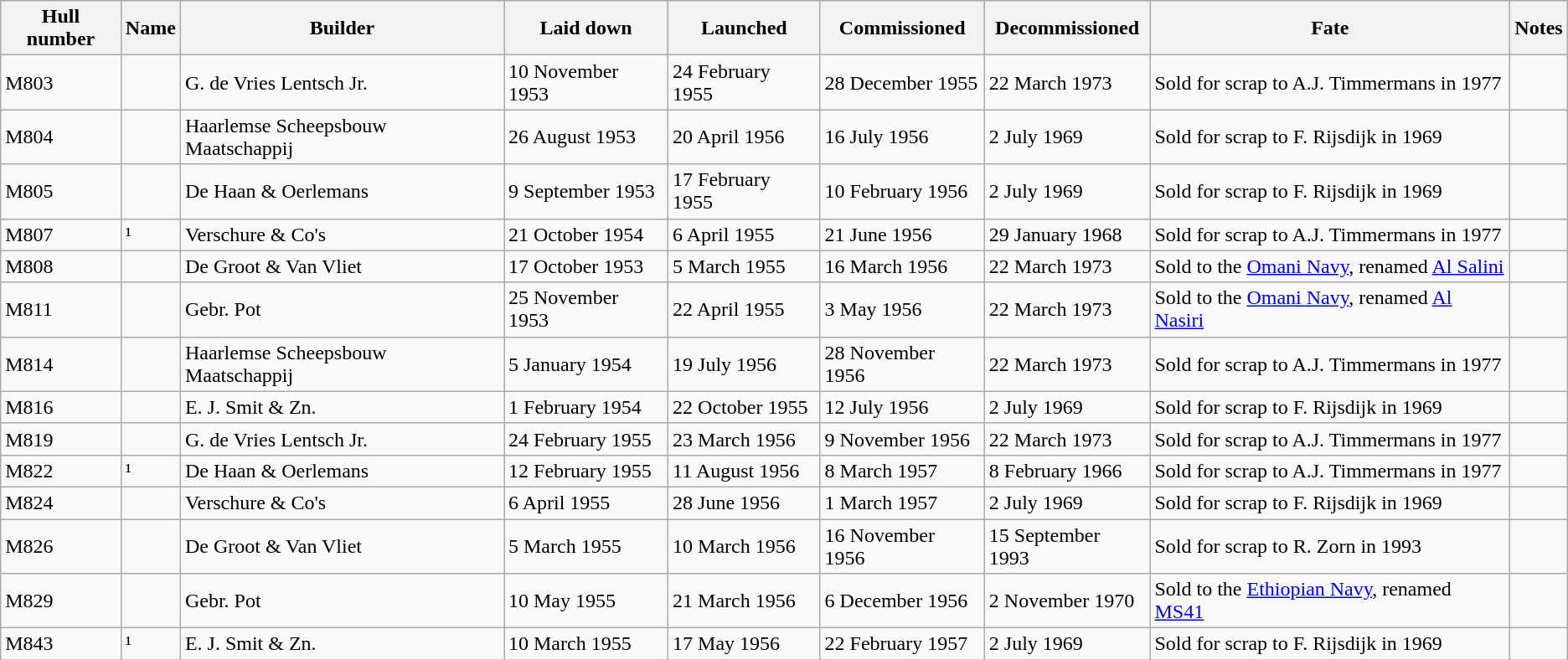<table class="wikitable">
<tr>
<th>Hull number</th>
<th>Name</th>
<th>Builder</th>
<th>Laid down</th>
<th>Launched</th>
<th>Commissioned</th>
<th>Decommissioned</th>
<th>Fate</th>
<th>Notes</th>
</tr>
<tr>
<td>M803</td>
<td></td>
<td>G. de Vries Lentsch Jr.</td>
<td>10 November 1953</td>
<td>24 February 1955</td>
<td>28 December 1955</td>
<td>22 March 1973</td>
<td>Sold for scrap to A.J. Timmermans in 1977</td>
<td></td>
</tr>
<tr>
<td>M804</td>
<td></td>
<td>Haarlemse Scheepsbouw Maatschappij</td>
<td>26 August 1953</td>
<td>20 April 1956</td>
<td>16 July 1956</td>
<td>2 July 1969</td>
<td>Sold for scrap to F. Rijsdijk in 1969</td>
<td></td>
</tr>
<tr>
<td>M805</td>
<td></td>
<td>De Haan & Oerlemans</td>
<td>9 September 1953</td>
<td>17 February 1955</td>
<td>10 February 1956</td>
<td>2 July 1969</td>
<td>Sold for scrap to F. Rijsdijk in 1969</td>
<td></td>
</tr>
<tr>
<td>M807</td>
<td> ¹</td>
<td>Verschure & Co's</td>
<td>21 October 1954</td>
<td>6 April 1955</td>
<td>21 June 1956</td>
<td>29 January 1968</td>
<td>Sold for scrap to A.J. Timmermans in 1977</td>
<td></td>
</tr>
<tr>
<td>M808</td>
<td></td>
<td>De Groot & Van Vliet</td>
<td>17 October 1953</td>
<td>5 March 1955</td>
<td>16 March 1956</td>
<td>22 March 1973</td>
<td>Sold to the <a href='#'>Omani Navy</a>, renamed <a href='#'>Al Salini</a></td>
<td></td>
</tr>
<tr>
<td>M811</td>
<td></td>
<td>Gebr. Pot</td>
<td>25 November 1953</td>
<td>22 April 1955</td>
<td>3 May 1956</td>
<td>22 March 1973</td>
<td>Sold to the <a href='#'>Omani Navy</a>, renamed <a href='#'>Al Nasiri</a></td>
<td></td>
</tr>
<tr>
<td>M814</td>
<td></td>
<td>Haarlemse Scheepsbouw Maatschappij</td>
<td>5 January 1954</td>
<td>19 July 1956</td>
<td>28 November 1956</td>
<td>22 March 1973</td>
<td>Sold for scrap to A.J. Timmermans in 1977</td>
<td></td>
</tr>
<tr>
<td>M816</td>
<td></td>
<td>E. J. Smit & Zn.</td>
<td>1 February 1954</td>
<td>22 October 1955</td>
<td>12 July 1956</td>
<td>2 July 1969</td>
<td>Sold for scrap to F. Rijsdijk in 1969</td>
<td></td>
</tr>
<tr>
<td>M819</td>
<td></td>
<td>G. de Vries Lentsch Jr.</td>
<td>24 February 1955</td>
<td>23 March 1956</td>
<td>9 November 1956</td>
<td>22 March 1973</td>
<td>Sold for scrap to A.J. Timmermans in 1977</td>
<td></td>
</tr>
<tr>
<td>M822</td>
<td> ¹</td>
<td>De Haan & Oerlemans</td>
<td>12 February 1955</td>
<td>11 August 1956</td>
<td>8 March 1957</td>
<td>8 February 1966</td>
<td>Sold for scrap to A.J. Timmermans in 1977</td>
<td></td>
</tr>
<tr>
<td>M824</td>
<td></td>
<td>Verschure & Co's</td>
<td>6 April 1955</td>
<td>28 June 1956</td>
<td>1 March 1957</td>
<td>2 July 1969</td>
<td>Sold for scrap to F. Rijsdijk in 1969</td>
<td></td>
</tr>
<tr>
<td>M826</td>
<td></td>
<td>De Groot & Van Vliet</td>
<td>5 March 1955</td>
<td>10 March 1956</td>
<td>16 November 1956</td>
<td>15 September 1993</td>
<td>Sold for scrap to R. Zorn in 1993</td>
<td></td>
</tr>
<tr>
<td>M829</td>
<td></td>
<td>Gebr. Pot</td>
<td>10 May 1955</td>
<td>21 March 1956</td>
<td>6 December 1956</td>
<td>2 November 1970</td>
<td>Sold to the <a href='#'>Ethiopian Navy</a>, renamed <a href='#'>MS41</a></td>
<td></td>
</tr>
<tr>
<td>M843</td>
<td> ¹</td>
<td>E. J. Smit & Zn.</td>
<td>10 March 1955</td>
<td>17 May 1956</td>
<td>22 February 1957</td>
<td>2 July 1969</td>
<td>Sold for scrap to F. Rijsdijk in 1969</td>
<td></td>
</tr>
</table>
